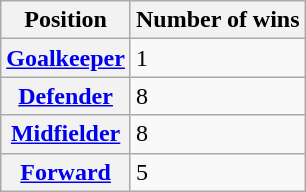<table class="wikitable plainrowheaders">
<tr>
<th scope="col">Position</th>
<th scope="col">Number of wins</th>
</tr>
<tr>
<th scope="row"><a href='#'>Goalkeeper</a></th>
<td>1</td>
</tr>
<tr>
<th scope="row"><a href='#'>Defender</a></th>
<td>8</td>
</tr>
<tr>
<th scope="row"><a href='#'>Midfielder</a></th>
<td>8</td>
</tr>
<tr>
<th scope="row"><a href='#'>Forward</a></th>
<td>5</td>
</tr>
</table>
